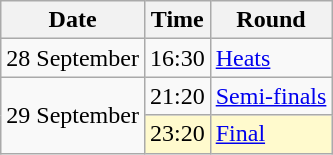<table class="wikitable">
<tr>
<th>Date</th>
<th>Time</th>
<th>Round</th>
</tr>
<tr>
<td>28 September</td>
<td>16:30</td>
<td><a href='#'>Heats</a></td>
</tr>
<tr>
<td rowspan=2>29 September</td>
<td>21:20</td>
<td><a href='#'>Semi-finals</a></td>
</tr>
<tr style=background:lemonchiffon>
<td>23:20</td>
<td><a href='#'>Final</a></td>
</tr>
</table>
